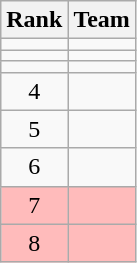<table class="wikitable">
<tr>
<th>Rank</th>
<th>Team</th>
</tr>
<tr>
<td align=center></td>
<td></td>
</tr>
<tr>
<td align=center></td>
<td></td>
</tr>
<tr>
<td align=center></td>
<td></td>
</tr>
<tr>
<td align=center>4</td>
<td></td>
</tr>
<tr>
<td align=center>5</td>
<td></td>
</tr>
<tr>
<td align=center>6</td>
<td></td>
</tr>
<tr bgcolor=ffbbbb>
<td align=center>7</td>
<td></td>
</tr>
<tr bgcolor=ffbbbb>
<td align=center>8</td>
<td></td>
</tr>
</table>
